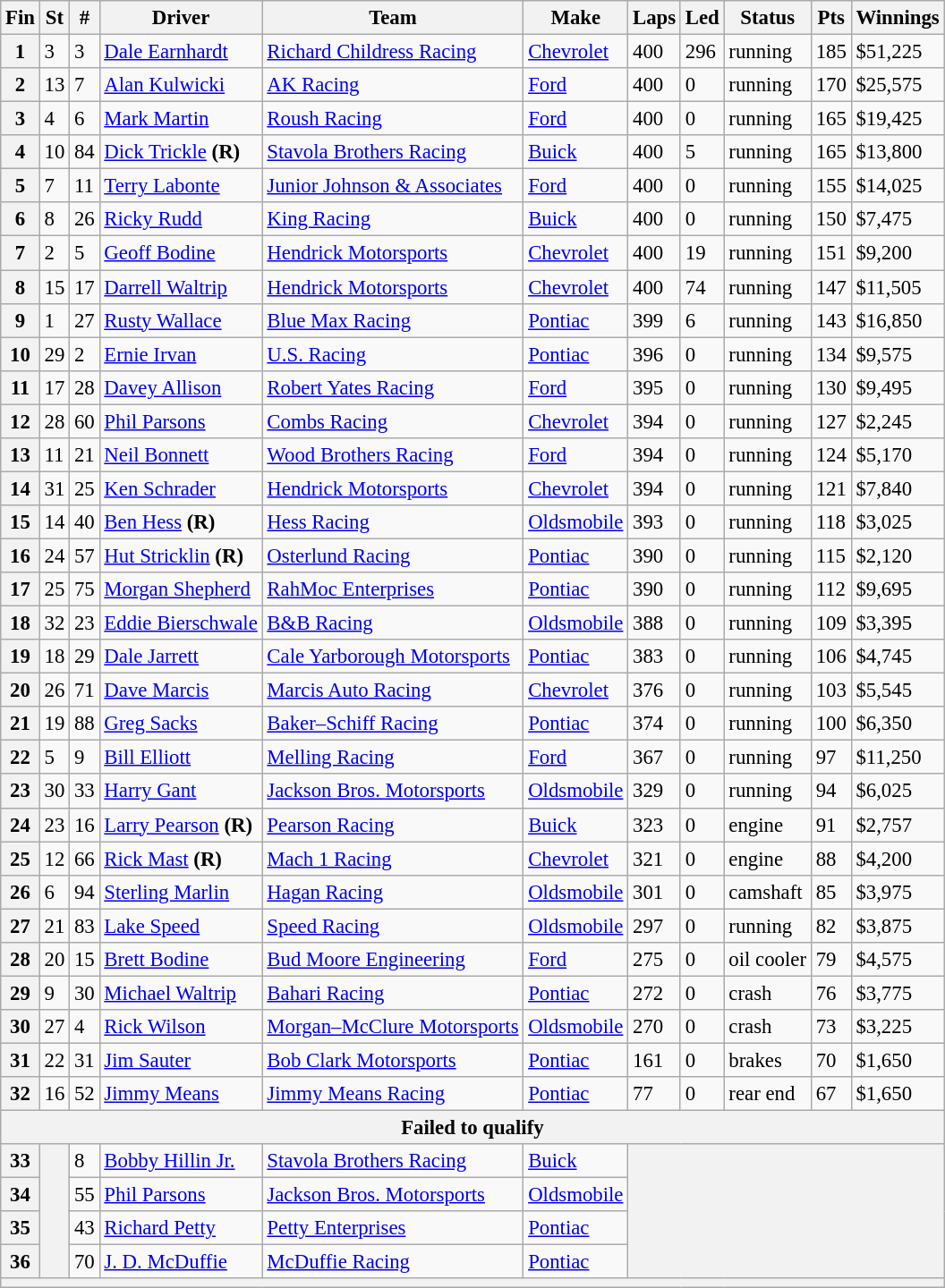<table class="wikitable" style="font-size:95%">
<tr>
<th>Fin</th>
<th>St</th>
<th>#</th>
<th>Driver</th>
<th>Team</th>
<th>Make</th>
<th>Laps</th>
<th>Led</th>
<th>Status</th>
<th>Pts</th>
<th>Winnings</th>
</tr>
<tr>
<th>1</th>
<td>3</td>
<td>3</td>
<td><a href='#'>Dale Earnhardt</a></td>
<td><a href='#'>Richard Childress Racing</a></td>
<td><a href='#'>Chevrolet</a></td>
<td>400</td>
<td>296</td>
<td>running</td>
<td>185</td>
<td>$51,225</td>
</tr>
<tr>
<th>2</th>
<td>13</td>
<td>7</td>
<td><a href='#'>Alan Kulwicki</a></td>
<td><a href='#'>AK Racing</a></td>
<td><a href='#'>Ford</a></td>
<td>400</td>
<td>0</td>
<td>running</td>
<td>170</td>
<td>$25,575</td>
</tr>
<tr>
<th>3</th>
<td>4</td>
<td>6</td>
<td><a href='#'>Mark Martin</a></td>
<td><a href='#'>Roush Racing</a></td>
<td><a href='#'>Ford</a></td>
<td>400</td>
<td>0</td>
<td>running</td>
<td>165</td>
<td>$19,425</td>
</tr>
<tr>
<th>4</th>
<td>10</td>
<td>84</td>
<td><a href='#'>Dick Trickle</a> <strong>(R)</strong></td>
<td><a href='#'>Stavola Brothers Racing</a></td>
<td><a href='#'>Buick</a></td>
<td>400</td>
<td>5</td>
<td>running</td>
<td>165</td>
<td>$13,800</td>
</tr>
<tr>
<th>5</th>
<td>7</td>
<td>11</td>
<td><a href='#'>Terry Labonte</a></td>
<td><a href='#'>Junior Johnson & Associates</a></td>
<td><a href='#'>Ford</a></td>
<td>400</td>
<td>0</td>
<td>running</td>
<td>155</td>
<td>$14,025</td>
</tr>
<tr>
<th>6</th>
<td>8</td>
<td>26</td>
<td><a href='#'>Ricky Rudd</a></td>
<td><a href='#'>King Racing</a></td>
<td><a href='#'>Buick</a></td>
<td>400</td>
<td>0</td>
<td>running</td>
<td>150</td>
<td>$7,475</td>
</tr>
<tr>
<th>7</th>
<td>2</td>
<td>5</td>
<td><a href='#'>Geoff Bodine</a></td>
<td><a href='#'>Hendrick Motorsports</a></td>
<td><a href='#'>Chevrolet</a></td>
<td>400</td>
<td>19</td>
<td>running</td>
<td>151</td>
<td>$9,200</td>
</tr>
<tr>
<th>8</th>
<td>15</td>
<td>17</td>
<td><a href='#'>Darrell Waltrip</a></td>
<td><a href='#'>Hendrick Motorsports</a></td>
<td><a href='#'>Chevrolet</a></td>
<td>400</td>
<td>74</td>
<td>running</td>
<td>147</td>
<td>$11,505</td>
</tr>
<tr>
<th>9</th>
<td>1</td>
<td>27</td>
<td><a href='#'>Rusty Wallace</a></td>
<td><a href='#'>Blue Max Racing</a></td>
<td><a href='#'>Pontiac</a></td>
<td>399</td>
<td>6</td>
<td>running</td>
<td>143</td>
<td>$16,850</td>
</tr>
<tr>
<th>10</th>
<td>29</td>
<td>2</td>
<td><a href='#'>Ernie Irvan</a></td>
<td><a href='#'>U.S. Racing</a></td>
<td><a href='#'>Pontiac</a></td>
<td>396</td>
<td>0</td>
<td>running</td>
<td>134</td>
<td>$9,575</td>
</tr>
<tr>
<th>11</th>
<td>17</td>
<td>28</td>
<td><a href='#'>Davey Allison</a></td>
<td><a href='#'>Robert Yates Racing</a></td>
<td><a href='#'>Ford</a></td>
<td>395</td>
<td>0</td>
<td>running</td>
<td>130</td>
<td>$9,495</td>
</tr>
<tr>
<th>12</th>
<td>28</td>
<td>60</td>
<td><a href='#'>Phil Parsons</a></td>
<td><a href='#'>Combs Racing</a></td>
<td><a href='#'>Chevrolet</a></td>
<td>394</td>
<td>0</td>
<td>running</td>
<td>127</td>
<td>$2,245</td>
</tr>
<tr>
<th>13</th>
<td>11</td>
<td>21</td>
<td><a href='#'>Neil Bonnett</a></td>
<td><a href='#'>Wood Brothers Racing</a></td>
<td><a href='#'>Ford</a></td>
<td>394</td>
<td>0</td>
<td>running</td>
<td>124</td>
<td>$5,170</td>
</tr>
<tr>
<th>14</th>
<td>31</td>
<td>25</td>
<td><a href='#'>Ken Schrader</a></td>
<td><a href='#'>Hendrick Motorsports</a></td>
<td><a href='#'>Chevrolet</a></td>
<td>394</td>
<td>0</td>
<td>running</td>
<td>121</td>
<td>$7,840</td>
</tr>
<tr>
<th>15</th>
<td>14</td>
<td>40</td>
<td><a href='#'>Ben Hess</a> <strong>(R)</strong></td>
<td><a href='#'>Hess Racing</a></td>
<td><a href='#'>Oldsmobile</a></td>
<td>393</td>
<td>0</td>
<td>running</td>
<td>118</td>
<td>$3,025</td>
</tr>
<tr>
<th>16</th>
<td>24</td>
<td>57</td>
<td><a href='#'>Hut Stricklin</a> <strong>(R)</strong></td>
<td><a href='#'>Osterlund Racing</a></td>
<td><a href='#'>Pontiac</a></td>
<td>390</td>
<td>0</td>
<td>running</td>
<td>115</td>
<td>$2,120</td>
</tr>
<tr>
<th>17</th>
<td>25</td>
<td>75</td>
<td><a href='#'>Morgan Shepherd</a></td>
<td><a href='#'>RahMoc Enterprises</a></td>
<td><a href='#'>Pontiac</a></td>
<td>390</td>
<td>0</td>
<td>running</td>
<td>112</td>
<td>$9,695</td>
</tr>
<tr>
<th>18</th>
<td>32</td>
<td>23</td>
<td><a href='#'>Eddie Bierschwale</a></td>
<td><a href='#'>B&B Racing</a></td>
<td><a href='#'>Oldsmobile</a></td>
<td>388</td>
<td>0</td>
<td>running</td>
<td>109</td>
<td>$3,395</td>
</tr>
<tr>
<th>19</th>
<td>18</td>
<td>29</td>
<td><a href='#'>Dale Jarrett</a></td>
<td><a href='#'>Cale Yarborough Motorsports</a></td>
<td><a href='#'>Pontiac</a></td>
<td>383</td>
<td>0</td>
<td>running</td>
<td>106</td>
<td>$4,745</td>
</tr>
<tr>
<th>20</th>
<td>26</td>
<td>71</td>
<td><a href='#'>Dave Marcis</a></td>
<td><a href='#'>Marcis Auto Racing</a></td>
<td><a href='#'>Chevrolet</a></td>
<td>376</td>
<td>0</td>
<td>running</td>
<td>103</td>
<td>$5,545</td>
</tr>
<tr>
<th>21</th>
<td>19</td>
<td>88</td>
<td><a href='#'>Greg Sacks</a></td>
<td><a href='#'>Baker–Schiff Racing</a></td>
<td><a href='#'>Pontiac</a></td>
<td>374</td>
<td>0</td>
<td>running</td>
<td>100</td>
<td>$6,350</td>
</tr>
<tr>
<th>22</th>
<td>5</td>
<td>9</td>
<td><a href='#'>Bill Elliott</a></td>
<td><a href='#'>Melling Racing</a></td>
<td><a href='#'>Ford</a></td>
<td>367</td>
<td>0</td>
<td>running</td>
<td>97</td>
<td>$11,250</td>
</tr>
<tr>
<th>23</th>
<td>30</td>
<td>33</td>
<td><a href='#'>Harry Gant</a></td>
<td><a href='#'>Jackson Bros. Motorsports</a></td>
<td><a href='#'>Oldsmobile</a></td>
<td>329</td>
<td>0</td>
<td>running</td>
<td>94</td>
<td>$6,025</td>
</tr>
<tr>
<th>24</th>
<td>23</td>
<td>16</td>
<td><a href='#'>Larry Pearson</a> <strong>(R)</strong></td>
<td><a href='#'>Pearson Racing</a></td>
<td><a href='#'>Buick</a></td>
<td>323</td>
<td>0</td>
<td>engine</td>
<td>91</td>
<td>$2,757</td>
</tr>
<tr>
<th>25</th>
<td>12</td>
<td>66</td>
<td><a href='#'>Rick Mast</a> <strong>(R)</strong></td>
<td><a href='#'>Mach 1 Racing</a></td>
<td><a href='#'>Chevrolet</a></td>
<td>321</td>
<td>0</td>
<td>engine</td>
<td>88</td>
<td>$4,200</td>
</tr>
<tr>
<th>26</th>
<td>6</td>
<td>94</td>
<td><a href='#'>Sterling Marlin</a></td>
<td><a href='#'>Hagan Racing</a></td>
<td><a href='#'>Oldsmobile</a></td>
<td>301</td>
<td>0</td>
<td>camshaft</td>
<td>85</td>
<td>$3,975</td>
</tr>
<tr>
<th>27</th>
<td>21</td>
<td>83</td>
<td><a href='#'>Lake Speed</a></td>
<td><a href='#'>Speed Racing</a></td>
<td><a href='#'>Oldsmobile</a></td>
<td>297</td>
<td>0</td>
<td>running</td>
<td>82</td>
<td>$3,875</td>
</tr>
<tr>
<th>28</th>
<td>20</td>
<td>15</td>
<td><a href='#'>Brett Bodine</a></td>
<td><a href='#'>Bud Moore Engineering</a></td>
<td><a href='#'>Ford</a></td>
<td>275</td>
<td>0</td>
<td>oil cooler</td>
<td>79</td>
<td>$4,575</td>
</tr>
<tr>
<th>29</th>
<td>9</td>
<td>30</td>
<td><a href='#'>Michael Waltrip</a></td>
<td><a href='#'>Bahari Racing</a></td>
<td><a href='#'>Pontiac</a></td>
<td>272</td>
<td>0</td>
<td>crash</td>
<td>76</td>
<td>$3,775</td>
</tr>
<tr>
<th>30</th>
<td>27</td>
<td>4</td>
<td><a href='#'>Rick Wilson</a></td>
<td><a href='#'>Morgan–McClure Motorsports</a></td>
<td><a href='#'>Oldsmobile</a></td>
<td>270</td>
<td>0</td>
<td>crash</td>
<td>73</td>
<td>$3,225</td>
</tr>
<tr>
<th>31</th>
<td>22</td>
<td>31</td>
<td><a href='#'>Jim Sauter</a></td>
<td><a href='#'>Bob Clark Motorsports</a></td>
<td><a href='#'>Pontiac</a></td>
<td>161</td>
<td>0</td>
<td>brakes</td>
<td>70</td>
<td>$1,650</td>
</tr>
<tr>
<th>32</th>
<td>16</td>
<td>52</td>
<td><a href='#'>Jimmy Means</a></td>
<td><a href='#'>Jimmy Means Racing</a></td>
<td><a href='#'>Pontiac</a></td>
<td>77</td>
<td>0</td>
<td>rear end</td>
<td>67</td>
<td>$1,650</td>
</tr>
<tr>
<th colspan="11">Failed to qualify</th>
</tr>
<tr>
<th>33</th>
<th rowspan="4"></th>
<td>8</td>
<td><a href='#'>Bobby Hillin Jr.</a></td>
<td><a href='#'>Stavola Brothers Racing</a></td>
<td><a href='#'>Buick</a></td>
<th colspan="5" rowspan="4"></th>
</tr>
<tr>
<th>34</th>
<td>55</td>
<td><a href='#'>Phil Parsons</a></td>
<td><a href='#'>Jackson Bros. Motorsports</a></td>
<td><a href='#'>Oldsmobile</a></td>
</tr>
<tr>
<th>35</th>
<td>43</td>
<td><a href='#'>Richard Petty</a></td>
<td><a href='#'>Petty Enterprises</a></td>
<td><a href='#'>Pontiac</a></td>
</tr>
<tr>
<th>36</th>
<td>70</td>
<td><a href='#'>J. D. McDuffie</a></td>
<td><a href='#'>McDuffie Racing</a></td>
<td><a href='#'>Pontiac</a></td>
</tr>
<tr>
<th colspan="11"></th>
</tr>
</table>
